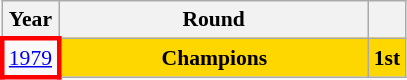<table class="wikitable" style="text-align: center; font-size:90%">
<tr>
<th>Year</th>
<th style="width:200px">Round</th>
<th></th>
</tr>
<tr>
<td style="border: 3px solid red"><a href='#'>1979</a></td>
<td bgcolor=Gold><strong>Champions</strong></td>
<td bgcolor=Gold><strong>1st</strong></td>
</tr>
</table>
